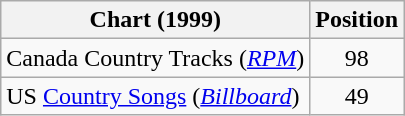<table class="wikitable sortable">
<tr>
<th scope="col">Chart (1999)</th>
<th scope="col">Position</th>
</tr>
<tr>
<td>Canada Country Tracks (<em><a href='#'>RPM</a></em>)</td>
<td align="center">98</td>
</tr>
<tr>
<td>US <a href='#'>Country Songs</a> (<em><a href='#'>Billboard</a></em>)</td>
<td align="center">49</td>
</tr>
</table>
